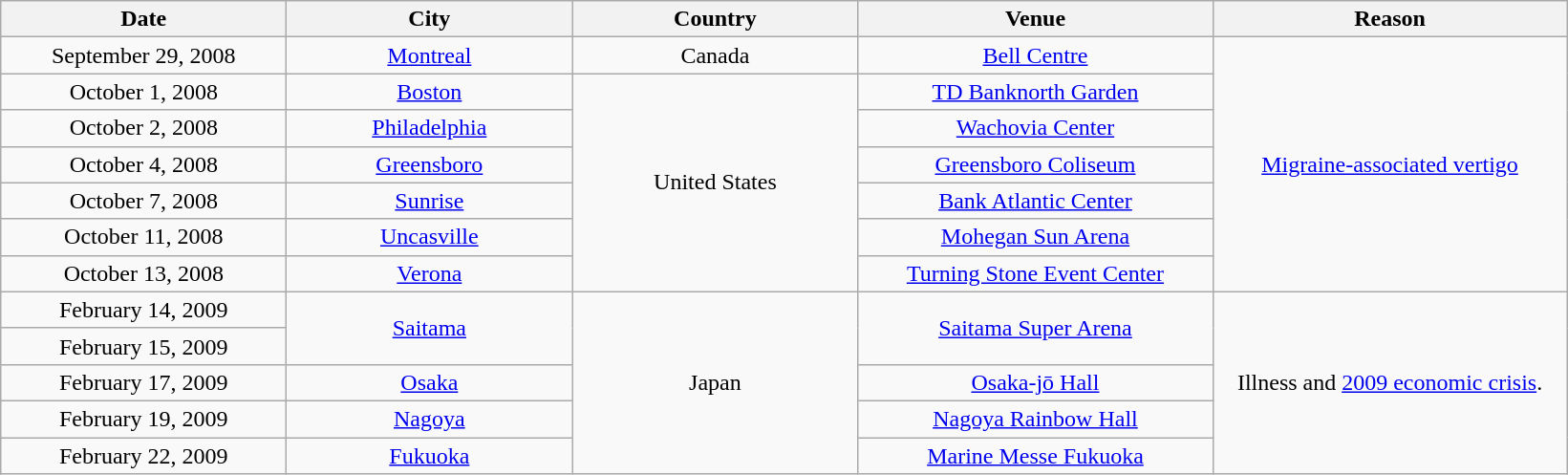<table class="wikitable" style="text-align:center;">
<tr>
<th scope="col" style="width:12em;">Date</th>
<th scope="col" style="width:12em;">City</th>
<th scope="col" style="width:12em;">Country</th>
<th scope="col" style="width:15em;">Venue</th>
<th scope="col" style="width:15em;">Reason</th>
</tr>
<tr>
<td>September 29, 2008</td>
<td><a href='#'>Montreal</a></td>
<td>Canada</td>
<td><a href='#'>Bell Centre</a></td>
<td rowspan="7"><a href='#'>Migraine-associated vertigo</a></td>
</tr>
<tr>
<td>October 1, 2008</td>
<td><a href='#'>Boston</a></td>
<td rowspan="6">United States</td>
<td><a href='#'>TD Banknorth Garden</a></td>
</tr>
<tr>
<td>October 2, 2008</td>
<td><a href='#'>Philadelphia</a></td>
<td><a href='#'>Wachovia Center</a></td>
</tr>
<tr>
<td>October 4, 2008</td>
<td><a href='#'>Greensboro</a></td>
<td><a href='#'>Greensboro Coliseum</a></td>
</tr>
<tr>
<td>October 7, 2008</td>
<td><a href='#'>Sunrise</a></td>
<td><a href='#'>Bank Atlantic Center</a></td>
</tr>
<tr>
<td>October 11, 2008</td>
<td><a href='#'>Uncasville</a></td>
<td><a href='#'>Mohegan Sun Arena</a></td>
</tr>
<tr>
<td>October 13, 2008</td>
<td><a href='#'>Verona</a></td>
<td><a href='#'>Turning Stone Event Center</a></td>
</tr>
<tr>
<td>February 14, 2009</td>
<td rowspan="2"><a href='#'>Saitama</a></td>
<td rowspan="6">Japan</td>
<td rowspan="2"><a href='#'>Saitama Super Arena</a></td>
<td rowspan="5">Illness and <a href='#'>2009 economic crisis</a>.</td>
</tr>
<tr>
<td>February 15, 2009</td>
</tr>
<tr>
<td>February 17, 2009</td>
<td><a href='#'>Osaka</a></td>
<td><a href='#'>Osaka-jō Hall</a></td>
</tr>
<tr>
<td>February 19, 2009</td>
<td><a href='#'>Nagoya</a></td>
<td><a href='#'>Nagoya Rainbow Hall</a></td>
</tr>
<tr>
<td>February 22, 2009</td>
<td><a href='#'>Fukuoka</a></td>
<td><a href='#'>Marine Messe Fukuoka</a></td>
</tr>
</table>
